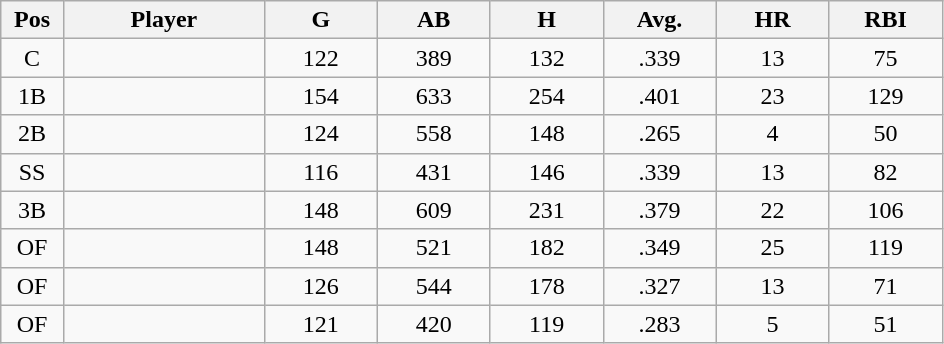<table class="wikitable sortable">
<tr>
<th bgcolor="#DDDDFF" width="5%">Pos</th>
<th bgcolor="#DDDDFF" width="16%">Player</th>
<th bgcolor="#DDDDFF" width="9%">G</th>
<th bgcolor="#DDDDFF" width="9%">AB</th>
<th bgcolor="#DDDDFF" width="9%">H</th>
<th bgcolor="#DDDDFF" width="9%">Avg.</th>
<th bgcolor="#DDDDFF" width="9%">HR</th>
<th bgcolor="#DDDDFF" width="9%">RBI</th>
</tr>
<tr align="center">
<td>C</td>
<td></td>
<td>122</td>
<td>389</td>
<td>132</td>
<td>.339</td>
<td>13</td>
<td>75</td>
</tr>
<tr align="center">
<td>1B</td>
<td></td>
<td>154</td>
<td>633</td>
<td>254</td>
<td>.401</td>
<td>23</td>
<td>129</td>
</tr>
<tr align="center">
<td>2B</td>
<td></td>
<td>124</td>
<td>558</td>
<td>148</td>
<td>.265</td>
<td>4</td>
<td>50</td>
</tr>
<tr align="center">
<td>SS</td>
<td></td>
<td>116</td>
<td>431</td>
<td>146</td>
<td>.339</td>
<td>13</td>
<td>82</td>
</tr>
<tr align="center">
<td>3B</td>
<td></td>
<td>148</td>
<td>609</td>
<td>231</td>
<td>.379</td>
<td>22</td>
<td>106</td>
</tr>
<tr align="center">
<td>OF</td>
<td></td>
<td>148</td>
<td>521</td>
<td>182</td>
<td>.349</td>
<td>25</td>
<td>119</td>
</tr>
<tr align="center">
<td>OF</td>
<td></td>
<td>126</td>
<td>544</td>
<td>178</td>
<td>.327</td>
<td>13</td>
<td>71</td>
</tr>
<tr align="center">
<td>OF</td>
<td></td>
<td>121</td>
<td>420</td>
<td>119</td>
<td>.283</td>
<td>5</td>
<td>51</td>
</tr>
</table>
